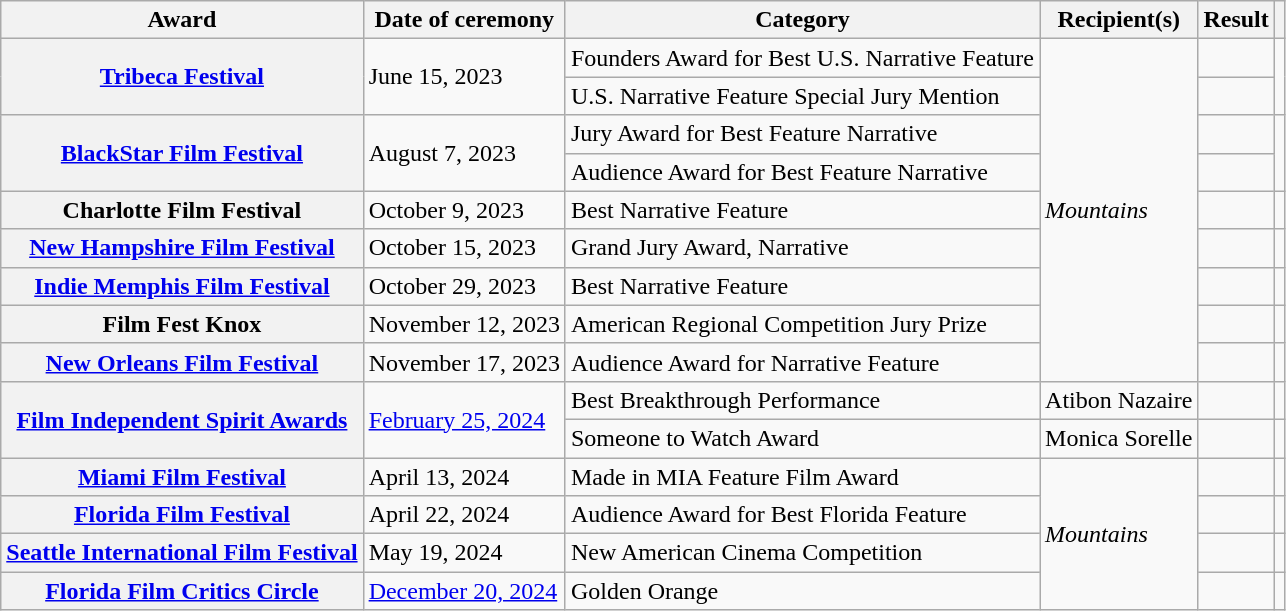<table class="wikitable sortable plainrowheaders">
<tr>
<th scope="col">Award</th>
<th scope="col">Date of ceremony</th>
<th scope="col">Category</th>
<th scope="col">Recipient(s)</th>
<th scope="col">Result</th>
<th class="unsortable" scope="col"></th>
</tr>
<tr>
<th rowspan="2" scope="row"><a href='#'>Tribeca Festival</a></th>
<td rowspan="2">June 15, 2023</td>
<td>Founders Award for Best U.S. Narrative Feature</td>
<td rowspan="9"><em>Mountains</em></td>
<td></td>
<td rowspan="2" align="center"></td>
</tr>
<tr>
<td>U.S. Narrative Feature Special Jury Mention</td>
<td></td>
</tr>
<tr>
<th rowspan="2" scope="row"><a href='#'>BlackStar Film Festival</a></th>
<td rowspan="2">August 7, 2023</td>
<td>Jury Award for Best Feature Narrative</td>
<td></td>
<td rowspan="2" align="center"></td>
</tr>
<tr>
<td>Audience Award for Best Feature Narrative</td>
<td></td>
</tr>
<tr>
<th scope="row">Charlotte Film Festival</th>
<td>October 9, 2023</td>
<td>Best Narrative Feature</td>
<td></td>
<td></td>
</tr>
<tr>
<th scope="row"><a href='#'>New Hampshire Film Festival</a></th>
<td>October 15, 2023</td>
<td>Grand Jury Award, Narrative</td>
<td></td>
<td></td>
</tr>
<tr>
<th scope="row"><a href='#'>Indie Memphis Film Festival</a></th>
<td>October 29, 2023</td>
<td>Best Narrative Feature</td>
<td></td>
<td></td>
</tr>
<tr>
<th scope="row">Film Fest Knox</th>
<td>November 12, 2023</td>
<td>American Regional Competition Jury Prize</td>
<td></td>
<td></td>
</tr>
<tr>
<th scope="row"><a href='#'>New Orleans Film Festival</a></th>
<td>November 17, 2023</td>
<td>Audience Award for Narrative Feature</td>
<td></td>
<td></td>
</tr>
<tr>
<th rowspan="2" scope="row"><a href='#'>Film Independent Spirit Awards</a></th>
<td rowspan="2"><a href='#'>February 25, 2024</a></td>
<td>Best Breakthrough Performance</td>
<td>Atibon Nazaire</td>
<td></td>
<td></td>
</tr>
<tr>
<td>Someone to Watch Award</td>
<td>Monica Sorelle</td>
<td></td>
<td></td>
</tr>
<tr>
<th scope="row"><a href='#'>Miami Film Festival</a></th>
<td>April 13, 2024</td>
<td>Made in MIA Feature Film Award</td>
<td rowspan="4"><em>Mountains</em></td>
<td></td>
<td></td>
</tr>
<tr>
<th scope="row"><a href='#'>Florida Film Festival</a></th>
<td>April 22, 2024</td>
<td>Audience Award for Best Florida Feature</td>
<td></td>
<td></td>
</tr>
<tr>
<th scope="row"><a href='#'>Seattle International Film Festival</a></th>
<td>May 19, 2024</td>
<td>New American Cinema Competition</td>
<td></td>
<td></td>
</tr>
<tr>
<th scope="row"><a href='#'>Florida Film Critics Circle</a></th>
<td><a href='#'>December 20, 2024</a></td>
<td>Golden Orange</td>
<td></td>
<td></td>
</tr>
</table>
